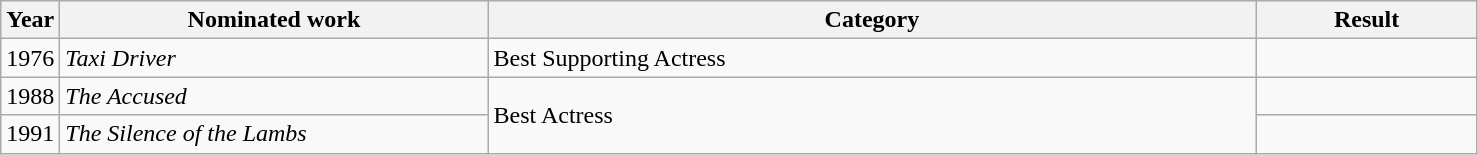<table class=wikitable>
<tr>
<th width=4%>Year</th>
<th width=29%>Nominated work</th>
<th width=52%>Category</th>
<th width=15%>Result</th>
</tr>
<tr>
<td align=center>1976</td>
<td><em>Taxi Driver</em></td>
<td>Best Supporting Actress</td>
<td></td>
</tr>
<tr>
<td align=center>1988</td>
<td><em>The Accused</em></td>
<td rowspan=2>Best Actress</td>
<td></td>
</tr>
<tr>
<td align=center>1991</td>
<td><em>The Silence of the Lambs</em></td>
<td></td>
</tr>
</table>
